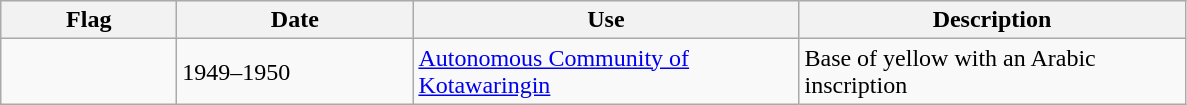<table class="wikitable">
<tr style="background:#efefef;">
<th style="width:110px;">Flag</th>
<th style="width:150px;">Date</th>
<th style="width:250px;">Use</th>
<th style="width:250px;">Description</th>
</tr>
<tr>
<td></td>
<td>1949–1950</td>
<td><a href='#'>Autonomous Community of Kotawaringin</a></td>
<td>Base of yellow with an Arabic inscription</td>
</tr>
</table>
